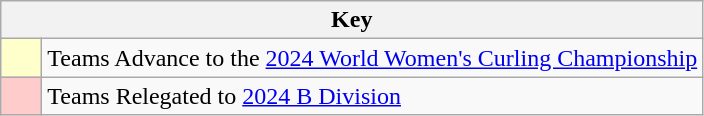<table class="wikitable" style="text-align: center;">
<tr>
<th colspan=2>Key</th>
</tr>
<tr>
<td style="background:#ffffcc; width:20px;"></td>
<td align=left>Teams Advance to the <a href='#'>2024 World Women's Curling Championship</a></td>
</tr>
<tr>
<td style="background:#ffcccc; width:20px;"></td>
<td align=left>Teams Relegated to <a href='#'>2024 B Division</a></td>
</tr>
</table>
